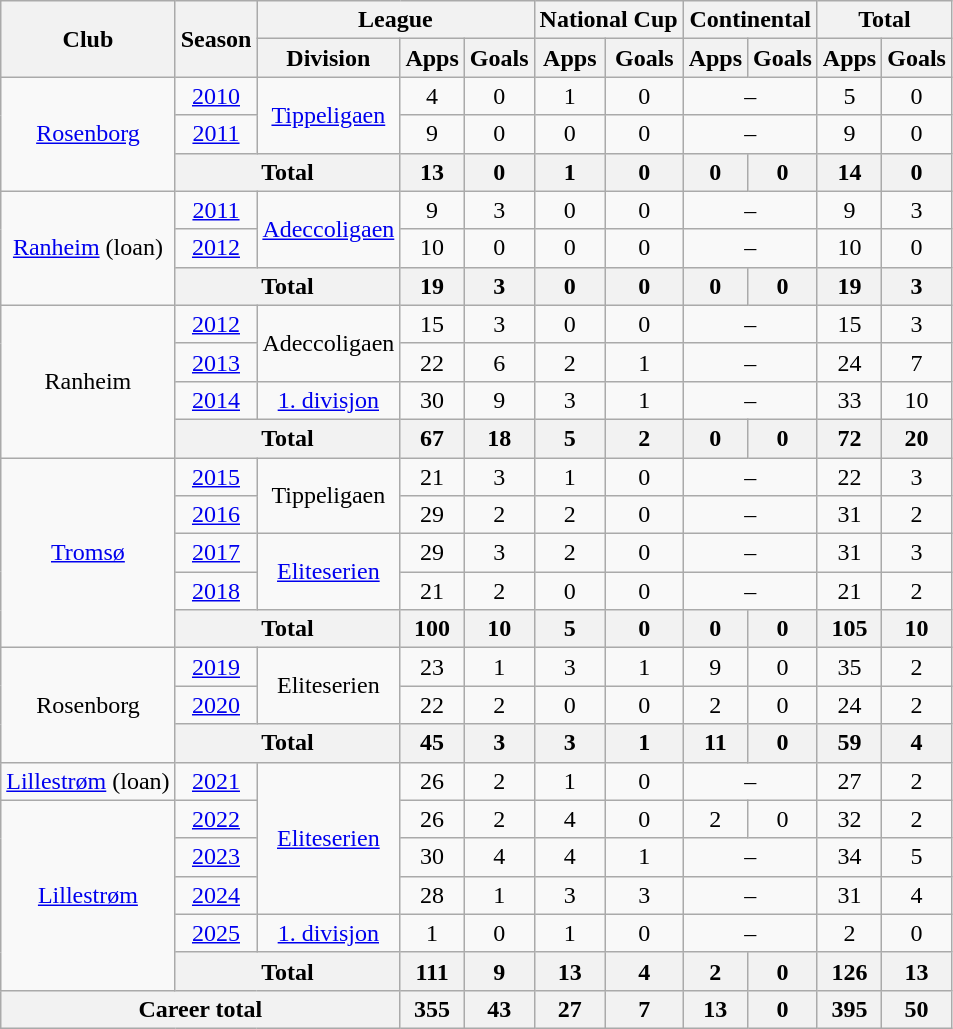<table class="wikitable" style="text-align:center">
<tr>
<th rowspan="2">Club</th>
<th rowspan="2">Season</th>
<th colspan="3">League</th>
<th colspan="2">National Cup</th>
<th colspan="2">Continental</th>
<th colspan="2">Total</th>
</tr>
<tr>
<th>Division</th>
<th>Apps</th>
<th>Goals</th>
<th>Apps</th>
<th>Goals</th>
<th>Apps</th>
<th>Goals</th>
<th>Apps</th>
<th>Goals</th>
</tr>
<tr>
<td rowspan="3"><a href='#'>Rosenborg</a></td>
<td><a href='#'>2010</a></td>
<td rowspan="2"><a href='#'>Tippeligaen</a></td>
<td>4</td>
<td>0</td>
<td>1</td>
<td>0</td>
<td colspan="2">–</td>
<td>5</td>
<td>0</td>
</tr>
<tr>
<td><a href='#'>2011</a></td>
<td>9</td>
<td>0</td>
<td>0</td>
<td>0</td>
<td colspan="2">–</td>
<td>9</td>
<td>0</td>
</tr>
<tr>
<th colspan="2">Total</th>
<th>13</th>
<th>0</th>
<th>1</th>
<th>0</th>
<th>0</th>
<th>0</th>
<th>14</th>
<th>0</th>
</tr>
<tr>
<td rowspan="3"><a href='#'>Ranheim</a> (loan)</td>
<td><a href='#'>2011</a></td>
<td rowspan="2"><a href='#'>Adeccoligaen</a></td>
<td>9</td>
<td>3</td>
<td>0</td>
<td>0</td>
<td colspan="2">–</td>
<td>9</td>
<td>3</td>
</tr>
<tr>
<td><a href='#'>2012</a></td>
<td>10</td>
<td>0</td>
<td>0</td>
<td>0</td>
<td colspan="2">–</td>
<td>10</td>
<td>0</td>
</tr>
<tr>
<th colspan="2">Total</th>
<th>19</th>
<th>3</th>
<th>0</th>
<th>0</th>
<th>0</th>
<th>0</th>
<th>19</th>
<th>3</th>
</tr>
<tr>
<td rowspan="4">Ranheim</td>
<td><a href='#'>2012</a></td>
<td rowspan="2">Adeccoligaen</td>
<td>15</td>
<td>3</td>
<td>0</td>
<td>0</td>
<td colspan="2">–</td>
<td>15</td>
<td>3</td>
</tr>
<tr>
<td><a href='#'>2013</a></td>
<td>22</td>
<td>6</td>
<td>2</td>
<td>1</td>
<td colspan="2">–</td>
<td>24</td>
<td>7</td>
</tr>
<tr>
<td><a href='#'>2014</a></td>
<td><a href='#'>1. divisjon</a></td>
<td>30</td>
<td>9</td>
<td>3</td>
<td>1</td>
<td colspan="2">–</td>
<td>33</td>
<td>10</td>
</tr>
<tr>
<th colspan="2">Total</th>
<th>67</th>
<th>18</th>
<th>5</th>
<th>2</th>
<th>0</th>
<th>0</th>
<th>72</th>
<th>20</th>
</tr>
<tr>
<td rowspan="5"><a href='#'>Tromsø</a></td>
<td><a href='#'>2015</a></td>
<td rowspan="2">Tippeligaen</td>
<td>21</td>
<td>3</td>
<td>1</td>
<td>0</td>
<td colspan="2">–</td>
<td>22</td>
<td>3</td>
</tr>
<tr>
<td><a href='#'>2016</a></td>
<td>29</td>
<td>2</td>
<td>2</td>
<td>0</td>
<td colspan="2">–</td>
<td>31</td>
<td>2</td>
</tr>
<tr>
<td><a href='#'>2017</a></td>
<td rowspan="2"><a href='#'>Eliteserien</a></td>
<td>29</td>
<td>3</td>
<td>2</td>
<td>0</td>
<td colspan="2">–</td>
<td>31</td>
<td>3</td>
</tr>
<tr>
<td><a href='#'>2018</a></td>
<td>21</td>
<td>2</td>
<td>0</td>
<td>0</td>
<td colspan="2">–</td>
<td>21</td>
<td>2</td>
</tr>
<tr>
<th colspan="2">Total</th>
<th>100</th>
<th>10</th>
<th>5</th>
<th>0</th>
<th>0</th>
<th>0</th>
<th>105</th>
<th>10</th>
</tr>
<tr>
<td rowspan="3">Rosenborg</td>
<td><a href='#'>2019</a></td>
<td rowspan="2">Eliteserien</td>
<td>23</td>
<td>1</td>
<td>3</td>
<td>1</td>
<td>9</td>
<td>0</td>
<td>35</td>
<td>2</td>
</tr>
<tr>
<td><a href='#'>2020</a></td>
<td>22</td>
<td>2</td>
<td>0</td>
<td>0</td>
<td>2</td>
<td>0</td>
<td>24</td>
<td>2</td>
</tr>
<tr>
<th colspan="2">Total</th>
<th>45</th>
<th>3</th>
<th>3</th>
<th>1</th>
<th>11</th>
<th>0</th>
<th>59</th>
<th>4</th>
</tr>
<tr>
<td><a href='#'>Lillestrøm</a> (loan)</td>
<td><a href='#'>2021</a></td>
<td rowspan="4"><a href='#'>Eliteserien</a></td>
<td>26</td>
<td>2</td>
<td>1</td>
<td>0</td>
<td colspan="2">–</td>
<td>27</td>
<td>2</td>
</tr>
<tr>
<td rowspan="5"><a href='#'>Lillestrøm</a></td>
<td><a href='#'>2022</a></td>
<td>26</td>
<td>2</td>
<td>4</td>
<td>0</td>
<td>2</td>
<td>0</td>
<td>32</td>
<td>2</td>
</tr>
<tr>
<td><a href='#'>2023</a></td>
<td>30</td>
<td>4</td>
<td>4</td>
<td>1</td>
<td colspan="2">–</td>
<td>34</td>
<td>5</td>
</tr>
<tr>
<td><a href='#'>2024</a></td>
<td>28</td>
<td>1</td>
<td>3</td>
<td>3</td>
<td colspan="2">–</td>
<td>31</td>
<td>4</td>
</tr>
<tr>
<td><a href='#'>2025</a></td>
<td><a href='#'>1. divisjon</a></td>
<td>1</td>
<td>0</td>
<td>1</td>
<td>0</td>
<td colspan="2">–</td>
<td>2</td>
<td>0</td>
</tr>
<tr>
<th colspan="2">Total</th>
<th>111</th>
<th>9</th>
<th>13</th>
<th>4</th>
<th>2</th>
<th>0</th>
<th>126</th>
<th>13</th>
</tr>
<tr>
<th colspan="3">Career total</th>
<th>355</th>
<th>43</th>
<th>27</th>
<th>7</th>
<th>13</th>
<th>0</th>
<th>395</th>
<th>50</th>
</tr>
</table>
